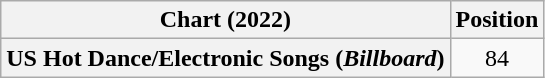<table class="wikitable plainrowheaders" style="text-align:center">
<tr>
<th scope="col">Chart (2022)</th>
<th scope="col">Position</th>
</tr>
<tr>
<th scope="row">US Hot Dance/Electronic Songs (<em>Billboard</em>)</th>
<td>84</td>
</tr>
</table>
